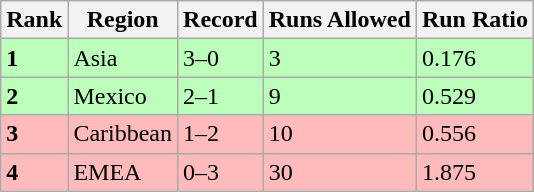<table class="wikitable">
<tr>
<th>Rank</th>
<th>Region</th>
<th>Record</th>
<th>Runs Allowed</th>
<th>Run Ratio</th>
</tr>
<tr bgcolor=#bbffbb>
<td><strong>1</strong></td>
<td>Asia</td>
<td>3–0</td>
<td>3</td>
<td>0.176</td>
</tr>
<tr bgcolor=#bbffbb>
<td><strong>2</strong></td>
<td>Mexico</td>
<td>2–1</td>
<td>9</td>
<td>0.529</td>
</tr>
<tr bgcolor=#ffbbbb>
<td><strong>3</strong></td>
<td>Caribbean</td>
<td>1–2</td>
<td>10</td>
<td>0.556</td>
</tr>
<tr bgcolor=#ffbbbb>
<td><strong>4</strong></td>
<td>EMEA</td>
<td>0–3</td>
<td>30</td>
<td>1.875</td>
</tr>
</table>
